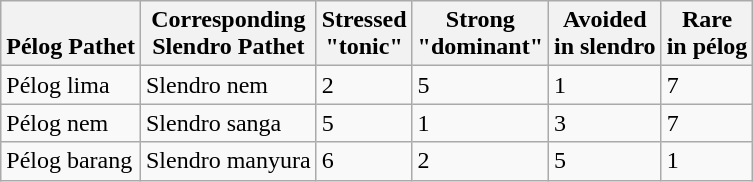<table class="wikitable">
<tr valign=bottom>
<th>Pélog Pathet<br></th>
<th>Corresponding<br>Slendro Pathet</th>
<th>Stressed<br>"tonic"</th>
<th>Strong<br>"dominant"</th>
<th>Avoided<br>in slendro</th>
<th>Rare<br>in pélog</th>
</tr>
<tr>
<td>Pélog lima</td>
<td>Slendro nem</td>
<td>2</td>
<td>5</td>
<td>1</td>
<td>7</td>
</tr>
<tr>
<td>Pélog nem</td>
<td>Slendro sanga</td>
<td>5</td>
<td>1</td>
<td>3</td>
<td>7</td>
</tr>
<tr>
<td>Pélog barang</td>
<td>Slendro manyura</td>
<td>6</td>
<td>2</td>
<td>5</td>
<td>1</td>
</tr>
</table>
